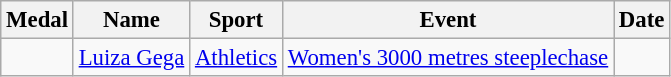<table class="wikitable sortable" style="font-size: 95%;">
<tr>
<th>Medal</th>
<th>Name</th>
<th>Sport</th>
<th>Event</th>
<th>Date</th>
</tr>
<tr>
<td></td>
<td><a href='#'>Luiza Gega</a></td>
<td><a href='#'>Athletics</a></td>
<td><a href='#'>Women's 3000 metres steeplechase</a></td>
<td></td>
</tr>
</table>
